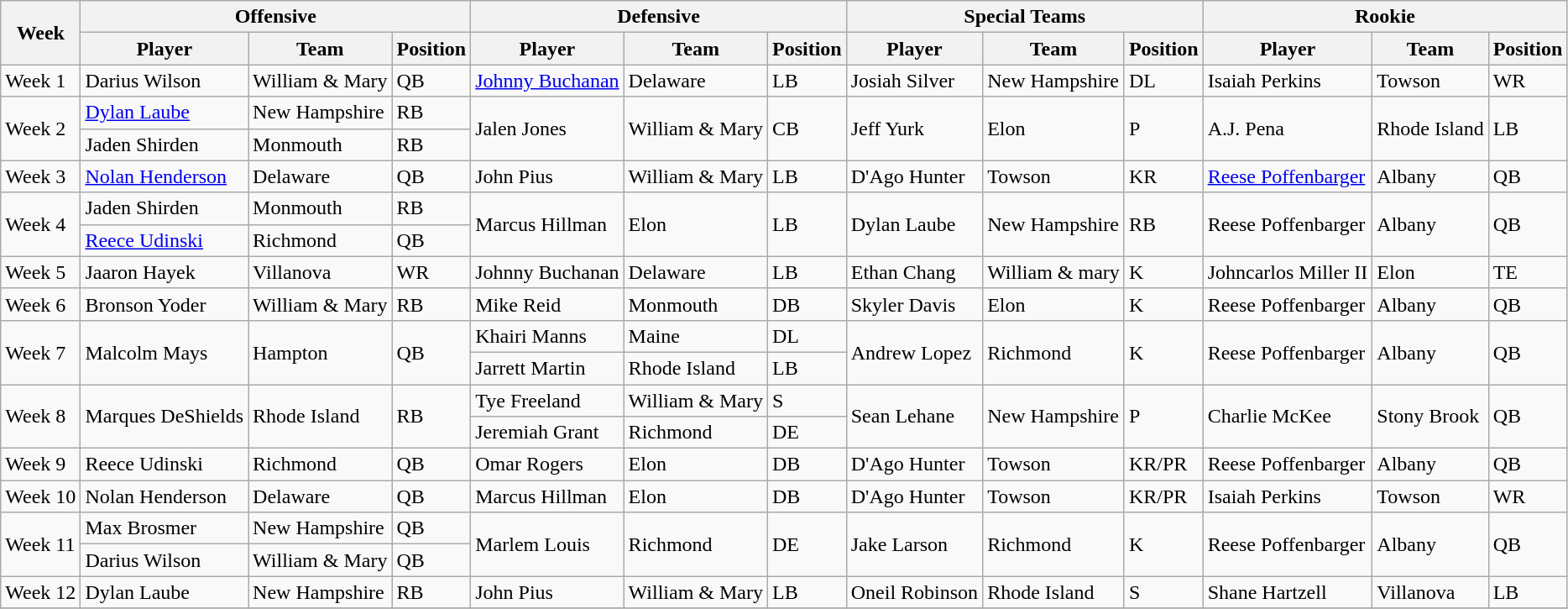<table class="wikitable">
<tr>
<th rowspan="2">Week</th>
<th colspan="3">Offensive</th>
<th colspan="3">Defensive</th>
<th colspan="3">Special Teams</th>
<th colspan="3">Rookie</th>
</tr>
<tr>
<th>Player</th>
<th>Team</th>
<th>Position</th>
<th>Player</th>
<th>Team</th>
<th>Position</th>
<th>Player</th>
<th>Team</th>
<th>Position</th>
<th>Player</th>
<th>Team</th>
<th>Position</th>
</tr>
<tr>
<td>Week 1</td>
<td>Darius Wilson</td>
<td>William & Mary</td>
<td>QB</td>
<td><a href='#'>Johnny Buchanan</a></td>
<td>Delaware</td>
<td>LB</td>
<td>Josiah Silver</td>
<td>New Hampshire</td>
<td>DL</td>
<td>Isaiah Perkins</td>
<td>Towson</td>
<td>WR</td>
</tr>
<tr>
<td rowspan="2">Week 2</td>
<td><a href='#'>Dylan Laube</a></td>
<td>New Hampshire</td>
<td>RB</td>
<td rowspan="2">Jalen Jones</td>
<td rowspan="2">William & Mary</td>
<td rowspan="2">CB</td>
<td rowspan="2">Jeff Yurk</td>
<td rowspan="2">Elon</td>
<td rowspan="2">P</td>
<td rowspan="2">A.J. Pena</td>
<td rowspan="2">Rhode Island</td>
<td rowspan="2">LB</td>
</tr>
<tr>
<td>Jaden Shirden</td>
<td>Monmouth</td>
<td>RB</td>
</tr>
<tr>
<td>Week 3</td>
<td><a href='#'>Nolan Henderson</a></td>
<td>Delaware</td>
<td>QB</td>
<td>John Pius</td>
<td>William & Mary</td>
<td>LB</td>
<td>D'Ago Hunter</td>
<td>Towson</td>
<td>KR</td>
<td><a href='#'>Reese Poffenbarger</a></td>
<td>Albany</td>
<td>QB</td>
</tr>
<tr>
<td rowspan="2">Week 4</td>
<td>Jaden Shirden</td>
<td>Monmouth</td>
<td>RB</td>
<td rowspan="2">Marcus Hillman</td>
<td rowspan="2">Elon</td>
<td rowspan="2">LB</td>
<td rowspan="2">Dylan Laube</td>
<td rowspan="2">New Hampshire</td>
<td rowspan="2">RB</td>
<td rowspan="2">Reese Poffenbarger</td>
<td rowspan="2">Albany</td>
<td rowspan="2">QB</td>
</tr>
<tr>
<td><a href='#'>Reece Udinski</a></td>
<td>Richmond</td>
<td>QB</td>
</tr>
<tr>
<td>Week 5</td>
<td>Jaaron Hayek</td>
<td>Villanova</td>
<td>WR</td>
<td>Johnny Buchanan</td>
<td>Delaware</td>
<td>LB</td>
<td>Ethan Chang</td>
<td>William & mary</td>
<td>K</td>
<td>Johncarlos Miller II</td>
<td>Elon</td>
<td>TE</td>
</tr>
<tr>
<td>Week 6</td>
<td>Bronson Yoder</td>
<td>William & Mary</td>
<td>RB</td>
<td>Mike Reid</td>
<td>Monmouth</td>
<td>DB</td>
<td>Skyler Davis</td>
<td>Elon</td>
<td>K</td>
<td>Reese Poffenbarger</td>
<td>Albany</td>
<td>QB</td>
</tr>
<tr>
<td rowspan="2">Week 7</td>
<td rowspan="2">Malcolm Mays</td>
<td rowspan="2">Hampton</td>
<td rowspan="2">QB</td>
<td>Khairi Manns</td>
<td>Maine</td>
<td>DL</td>
<td rowspan="2">Andrew Lopez</td>
<td rowspan="2">Richmond</td>
<td rowspan="2">K</td>
<td rowspan="2">Reese Poffenbarger</td>
<td rowspan="2">Albany</td>
<td rowspan="2">QB</td>
</tr>
<tr>
<td>Jarrett Martin</td>
<td>Rhode Island</td>
<td>LB</td>
</tr>
<tr>
<td rowspan="2">Week 8</td>
<td rowspan="2">Marques DeShields</td>
<td rowspan="2">Rhode Island</td>
<td rowspan="2">RB</td>
<td>Tye Freeland</td>
<td>William & Mary</td>
<td>S</td>
<td rowspan="2">Sean Lehane</td>
<td rowspan="2">New Hampshire</td>
<td rowspan="2">P</td>
<td rowspan="2">Charlie McKee</td>
<td rowspan="2">Stony Brook</td>
<td rowspan="2">QB</td>
</tr>
<tr>
<td>Jeremiah Grant</td>
<td>Richmond</td>
<td>DE</td>
</tr>
<tr>
<td>Week 9</td>
<td>Reece Udinski</td>
<td>Richmond</td>
<td>QB</td>
<td>Omar Rogers</td>
<td>Elon</td>
<td>DB</td>
<td>D'Ago Hunter</td>
<td>Towson</td>
<td>KR/PR</td>
<td>Reese Poffenbarger</td>
<td>Albany</td>
<td>QB</td>
</tr>
<tr>
<td>Week 10</td>
<td>Nolan Henderson</td>
<td>Delaware</td>
<td>QB</td>
<td>Marcus Hillman</td>
<td>Elon</td>
<td>DB</td>
<td>D'Ago Hunter</td>
<td>Towson</td>
<td>KR/PR</td>
<td>Isaiah Perkins</td>
<td>Towson</td>
<td>WR</td>
</tr>
<tr>
<td rowspan="2">Week 11</td>
<td>Max Brosmer</td>
<td>New Hampshire</td>
<td>QB</td>
<td rowspan="2">Marlem Louis</td>
<td rowspan="2">Richmond</td>
<td rowspan="2">DE</td>
<td rowspan="2">Jake Larson</td>
<td rowspan="2">Richmond</td>
<td rowspan="2">K</td>
<td rowspan="2">Reese Poffenbarger</td>
<td rowspan="2">Albany</td>
<td rowspan="2">QB</td>
</tr>
<tr>
<td>Darius Wilson</td>
<td>William & Mary</td>
<td>QB</td>
</tr>
<tr>
<td>Week 12</td>
<td>Dylan Laube</td>
<td>New Hampshire</td>
<td>RB</td>
<td>John Pius</td>
<td>William & Mary</td>
<td>LB</td>
<td>Oneil Robinson</td>
<td>Rhode Island</td>
<td>S</td>
<td>Shane Hartzell</td>
<td>Villanova</td>
<td>LB</td>
</tr>
<tr>
</tr>
</table>
